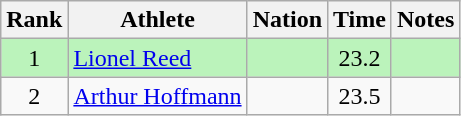<table class="wikitable sortable" style="text-align:center">
<tr>
<th>Rank</th>
<th>Athlete</th>
<th>Nation</th>
<th>Time</th>
<th>Notes</th>
</tr>
<tr bgcolor=bbf3bb>
<td>1</td>
<td align=left><a href='#'>Lionel Reed</a></td>
<td align=left></td>
<td>23.2</td>
<td></td>
</tr>
<tr>
<td>2</td>
<td align=left><a href='#'>Arthur Hoffmann</a></td>
<td align=left></td>
<td>23.5</td>
<td></td>
</tr>
</table>
